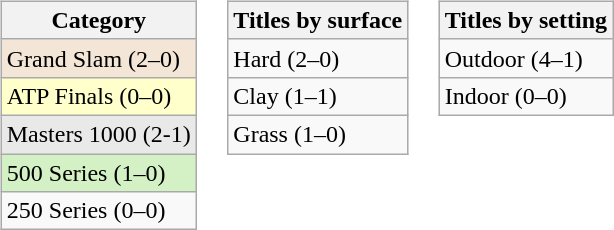<table>
<tr>
<td valign=top><br><table class=wikitable>
<tr>
<th>Category</th>
</tr>
<tr style="background:#f3e6d7;">
<td>Grand Slam (2–0)</td>
</tr>
<tr style="background:#ffc;">
<td>ATP Finals (0–0)</td>
</tr>
<tr style="background:#e9e9e9;">
<td>Masters 1000 (2-1)</td>
</tr>
<tr style="background:#d4f1c5;">
<td>500 Series (1–0)</td>
</tr>
<tr>
<td>250 Series (0–0)</td>
</tr>
</table>
</td>
<td valign=top><br><table class=wikitable>
<tr>
<th>Titles by surface</th>
</tr>
<tr>
<td>Hard (2–0)</td>
</tr>
<tr>
<td>Clay (1–1)</td>
</tr>
<tr>
<td>Grass (1–0)</td>
</tr>
</table>
</td>
<td valign=top><br><table class=wikitable>
<tr>
<th>Titles by setting</th>
</tr>
<tr>
<td>Outdoor (4–1)</td>
</tr>
<tr>
<td>Indoor (0–0)</td>
</tr>
</table>
</td>
</tr>
</table>
